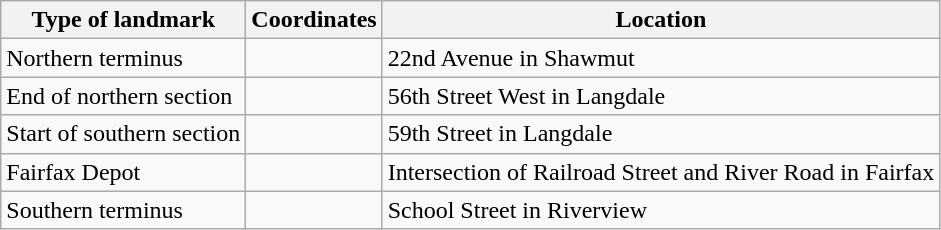<table class="wikitable">
<tr>
<th>Type of landmark</th>
<th>Coordinates</th>
<th>Location</th>
</tr>
<tr>
<td>Northern terminus</td>
<td></td>
<td>22nd Avenue in Shawmut</td>
</tr>
<tr>
<td>End of northern section</td>
<td></td>
<td>56th Street West in Langdale</td>
</tr>
<tr>
<td>Start of southern section</td>
<td></td>
<td>59th Street in Langdale</td>
</tr>
<tr>
<td>Fairfax Depot</td>
<td></td>
<td>Intersection of Railroad Street and River Road in Fairfax</td>
</tr>
<tr>
<td>Southern terminus</td>
<td></td>
<td>School Street in Riverview</td>
</tr>
</table>
